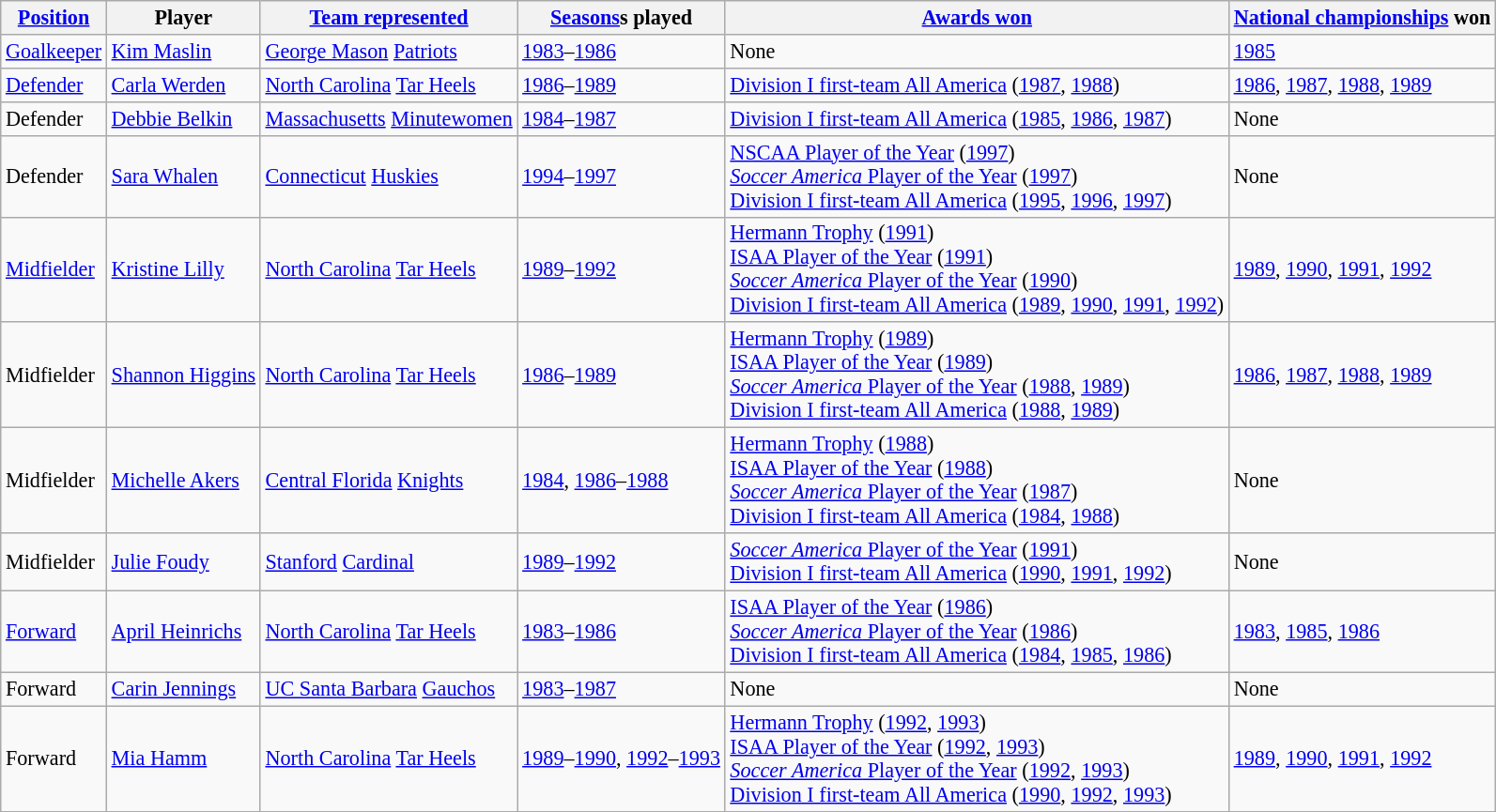<table class="wikitable" style="font-size: 92.5%;">
<tr style="white-space: nowrap;">
<th><a href='#'>Position</a></th>
<th>Player</th>
<th><a href='#'>Team represented</a></th>
<th><a href='#'>Seasons</a>s played</th>
<th><a href='#'>Awards won</a></th>
<th><a href='#'>National championships</a> won</th>
</tr>
<tr>
<td><a href='#'>Goalkeeper</a></td>
<td><a href='#'>Kim Maslin</a></td>
<td><a href='#'>George Mason</a> <a href='#'>Patriots</a></td>
<td><a href='#'>1983</a>–<a href='#'>1986</a></td>
<td>None</td>
<td><a href='#'>1985</a></td>
</tr>
<tr>
<td><a href='#'>Defender</a></td>
<td><a href='#'>Carla Werden</a></td>
<td><a href='#'>North Carolina</a> <a href='#'>Tar Heels</a></td>
<td><a href='#'>1986</a>–<a href='#'>1989</a></td>
<td><a href='#'>Division I first-team All America</a> (<a href='#'>1987</a>, <a href='#'>1988</a>)</td>
<td><a href='#'>1986</a>, <a href='#'>1987</a>, <a href='#'>1988</a>, <a href='#'>1989</a></td>
</tr>
<tr>
<td>Defender</td>
<td><a href='#'>Debbie Belkin</a></td>
<td><a href='#'>Massachusetts</a> <a href='#'>Minutewomen</a></td>
<td><a href='#'>1984</a>–<a href='#'>1987</a></td>
<td><a href='#'>Division I first-team All America</a> (<a href='#'>1985</a>, <a href='#'>1986</a>, <a href='#'>1987</a>)</td>
<td>None</td>
</tr>
<tr>
<td>Defender</td>
<td><a href='#'>Sara Whalen</a></td>
<td><a href='#'>Connecticut</a> <a href='#'>Huskies</a></td>
<td><a href='#'>1994</a>–<a href='#'>1997</a></td>
<td><a href='#'>NSCAA Player of the Year</a> (<a href='#'>1997</a>)<br><a href='#'><em>Soccer America</em> Player of the Year</a> (<a href='#'>1997</a>)<br><a href='#'>Division I first-team All America</a> (<a href='#'>1995</a>, <a href='#'>1996</a>, <a href='#'>1997</a>)</td>
<td>None</td>
</tr>
<tr>
<td><a href='#'>Midfielder</a></td>
<td><a href='#'>Kristine Lilly</a></td>
<td><a href='#'>North Carolina</a> <a href='#'>Tar Heels</a></td>
<td><a href='#'>1989</a>–<a href='#'>1992</a></td>
<td><a href='#'>Hermann Trophy</a> (<a href='#'>1991</a>)<br><a href='#'>ISAA Player of the Year</a> (<a href='#'>1991</a>)<br><a href='#'><em>Soccer America</em> Player of the Year</a> (<a href='#'>1990</a>)<br><a href='#'>Division I first-team All America</a> (<a href='#'>1989</a>, <a href='#'>1990</a>, <a href='#'>1991</a>, <a href='#'>1992</a>)</td>
<td><a href='#'>1989</a>, <a href='#'>1990</a>, <a href='#'>1991</a>, <a href='#'>1992</a></td>
</tr>
<tr>
<td>Midfielder</td>
<td><a href='#'>Shannon Higgins</a></td>
<td><a href='#'>North Carolina</a> <a href='#'>Tar Heels</a></td>
<td><a href='#'>1986</a>–<a href='#'>1989</a></td>
<td><a href='#'>Hermann Trophy</a> (<a href='#'>1989</a>)<br><a href='#'>ISAA Player of the Year</a> (<a href='#'>1989</a>)<br><a href='#'><em>Soccer America</em> Player of the Year</a> (<a href='#'>1988</a>, <a href='#'>1989</a>)<br><a href='#'>Division I first-team All America</a> (<a href='#'>1988</a>, <a href='#'>1989</a>)</td>
<td><a href='#'>1986</a>, <a href='#'>1987</a>, <a href='#'>1988</a>, <a href='#'>1989</a></td>
</tr>
<tr>
<td>Midfielder</td>
<td><a href='#'>Michelle Akers</a></td>
<td><a href='#'>Central Florida</a> <a href='#'>Knights</a></td>
<td><a href='#'>1984</a>, <a href='#'>1986</a>–<a href='#'>1988</a></td>
<td><a href='#'>Hermann Trophy</a> (<a href='#'>1988</a>)<br><a href='#'>ISAA Player of the Year</a> (<a href='#'>1988</a>)<br><a href='#'><em>Soccer America</em> Player of the Year</a> (<a href='#'>1987</a>)<br><a href='#'>Division I first-team All America</a> (<a href='#'>1984</a>, <a href='#'>1988</a>)</td>
<td>None</td>
</tr>
<tr>
<td>Midfielder</td>
<td><a href='#'>Julie Foudy</a></td>
<td><a href='#'>Stanford</a> <a href='#'>Cardinal</a></td>
<td><a href='#'>1989</a>–<a href='#'>1992</a></td>
<td><a href='#'><em>Soccer America</em> Player of the Year</a> (<a href='#'>1991</a>)<br><a href='#'>Division I first-team All America</a> (<a href='#'>1990</a>, <a href='#'>1991</a>, <a href='#'>1992</a>)</td>
<td>None</td>
</tr>
<tr>
<td><a href='#'>Forward</a></td>
<td><a href='#'>April Heinrichs</a></td>
<td><a href='#'>North Carolina</a> <a href='#'>Tar Heels</a></td>
<td><a href='#'>1983</a>–<a href='#'>1986</a></td>
<td><a href='#'>ISAA Player of the Year</a> (<a href='#'>1986</a>)<br><a href='#'><em>Soccer America</em> Player of the Year</a> (<a href='#'>1986</a>)<br><a href='#'>Division I first-team All America</a> (<a href='#'>1984</a>, <a href='#'>1985</a>, <a href='#'>1986</a>)</td>
<td><a href='#'>1983</a>, <a href='#'>1985</a>, <a href='#'>1986</a></td>
</tr>
<tr>
<td>Forward</td>
<td><a href='#'>Carin Jennings</a></td>
<td><a href='#'>UC Santa Barbara</a> <a href='#'>Gauchos</a></td>
<td><a href='#'>1983</a>–<a href='#'>1987</a></td>
<td>None</td>
<td>None</td>
</tr>
<tr>
<td>Forward</td>
<td><a href='#'>Mia Hamm</a></td>
<td><a href='#'>North Carolina</a> <a href='#'>Tar Heels</a></td>
<td><a href='#'>1989</a>–<a href='#'>1990</a>, <a href='#'>1992</a>–<a href='#'>1993</a></td>
<td><a href='#'>Hermann Trophy</a> (<a href='#'>1992</a>, <a href='#'>1993</a>)<br><a href='#'>ISAA Player of the Year</a> (<a href='#'>1992</a>, <a href='#'>1993</a>)<br><a href='#'><em>Soccer America</em> Player of the Year</a> (<a href='#'>1992</a>, <a href='#'>1993</a>)<br><a href='#'>Division I first-team All America</a> (<a href='#'>1990</a>, <a href='#'>1992</a>, <a href='#'>1993</a>)</td>
<td><a href='#'>1989</a>, <a href='#'>1990</a>, <a href='#'>1991</a>, <a href='#'>1992</a></td>
</tr>
</table>
